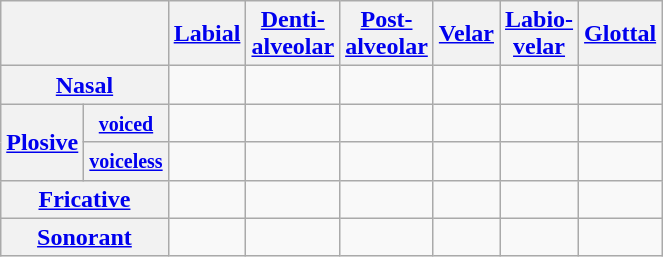<table class="wikitable" style=text-align:center>
<tr>
<th colspan=2></th>
<th><a href='#'>Labial</a></th>
<th><a href='#'>Denti-<br>alveolar</a></th>
<th><a href='#'>Post-<br>alveolar</a></th>
<th><a href='#'>Velar</a></th>
<th><a href='#'>Labio-<br>velar</a></th>
<th><a href='#'>Glottal</a></th>
</tr>
<tr>
<th colspan=2><a href='#'>Nasal</a></th>
<td></td>
<td></td>
<td></td>
<td></td>
<td></td>
<td></td>
</tr>
<tr>
<th rowspan=2><a href='#'>Plosive</a></th>
<th><small><a href='#'>voiced</a></small></th>
<td></td>
<td></td>
<td></td>
<td></td>
<td></td>
<td></td>
</tr>
<tr>
<th><small><a href='#'>voiceless</a></small></th>
<td></td>
<td></td>
<td></td>
<td></td>
<td></td>
<td></td>
</tr>
<tr>
<th colspan=2><a href='#'>Fricative</a></th>
<td></td>
<td></td>
<td></td>
<td></td>
<td></td>
<td></td>
</tr>
<tr>
<th colspan=2><a href='#'>Sonorant</a></th>
<td></td>
<td></td>
<td></td>
<td></td>
<td></td>
<td></td>
</tr>
</table>
